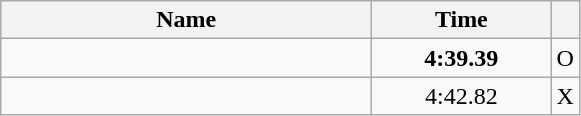<table class="wikitable" style="text-align:center;">
<tr>
<th style="width:15em">Name</th>
<th style="width:7em">Time</th>
<th></th>
</tr>
<tr>
<td align=left></td>
<td><strong>4:39.39</strong></td>
<td>O</td>
</tr>
<tr>
<td align=left></td>
<td>4:42.82</td>
<td>X</td>
</tr>
</table>
